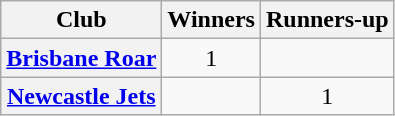<table class="wikitable sortable plainrowheaders" style="text-align:center">
<tr>
<th scope="col">Club</th>
<th scope="col">Winners</th>
<th scope="col">Runners-up</th>
</tr>
<tr>
<th scope="row"><a href='#'>Brisbane Roar</a></th>
<td>1</td>
<td></td>
</tr>
<tr>
<th scope="row"><a href='#'>Newcastle Jets</a></th>
<td></td>
<td>1</td>
</tr>
</table>
